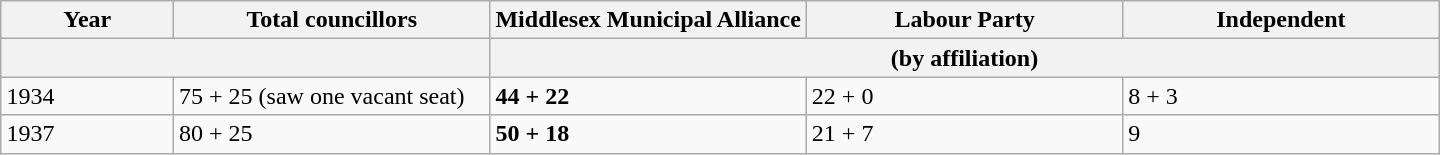<table class="wikitable" style="margin-left: auto; margin-right: auto; border: none;">
<tr>
<th>Year</th>
<th scope=col style="width: 22%">Total councillors</th>
<th scope=col style="width: 22%">Middlesex Municipal Alliance</th>
<th scope=col style="width: 22%">Labour Party</th>
<th scope=col style="width: 22%">Independent</th>
</tr>
<tr>
<th colspan=2> </th>
<th colspan=4 scope="col">(by affiliation)</th>
</tr>
<tr>
<td>1934</td>
<td>75 + 25 (saw one vacant seat)</td>
<td><strong>44 + 22</strong></td>
<td>22 + 0</td>
<td>8 + 3</td>
</tr>
<tr>
<td>1937</td>
<td>80 + 25</td>
<td><strong>50 + 18</strong></td>
<td>21 + 7</td>
<td>9</td>
</tr>
</table>
